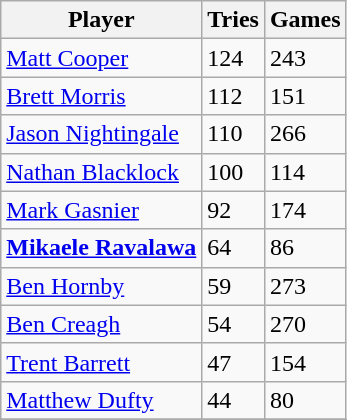<table class="wikitable">
<tr>
<th>Player</th>
<th>Tries</th>
<th>Games</th>
</tr>
<tr>
<td><a href='#'>Matt Cooper</a></td>
<td>124</td>
<td>243</td>
</tr>
<tr>
<td><a href='#'>Brett Morris</a></td>
<td>112</td>
<td>151</td>
</tr>
<tr>
<td><a href='#'>Jason Nightingale</a></td>
<td>110</td>
<td>266</td>
</tr>
<tr>
<td><a href='#'>Nathan Blacklock</a></td>
<td>100</td>
<td>114</td>
</tr>
<tr>
<td><a href='#'>Mark Gasnier</a></td>
<td>92</td>
<td>174</td>
</tr>
<tr>
<td><strong><a href='#'>Mikaele Ravalawa</a></strong></td>
<td>64</td>
<td>86</td>
</tr>
<tr>
<td><a href='#'>Ben Hornby</a></td>
<td>59</td>
<td>273</td>
</tr>
<tr>
<td><a href='#'>Ben Creagh</a></td>
<td>54</td>
<td>270</td>
</tr>
<tr>
<td><a href='#'>Trent Barrett</a></td>
<td>47</td>
<td>154</td>
</tr>
<tr>
<td><a href='#'>Matthew Dufty</a></td>
<td>44</td>
<td>80</td>
</tr>
<tr>
</tr>
</table>
